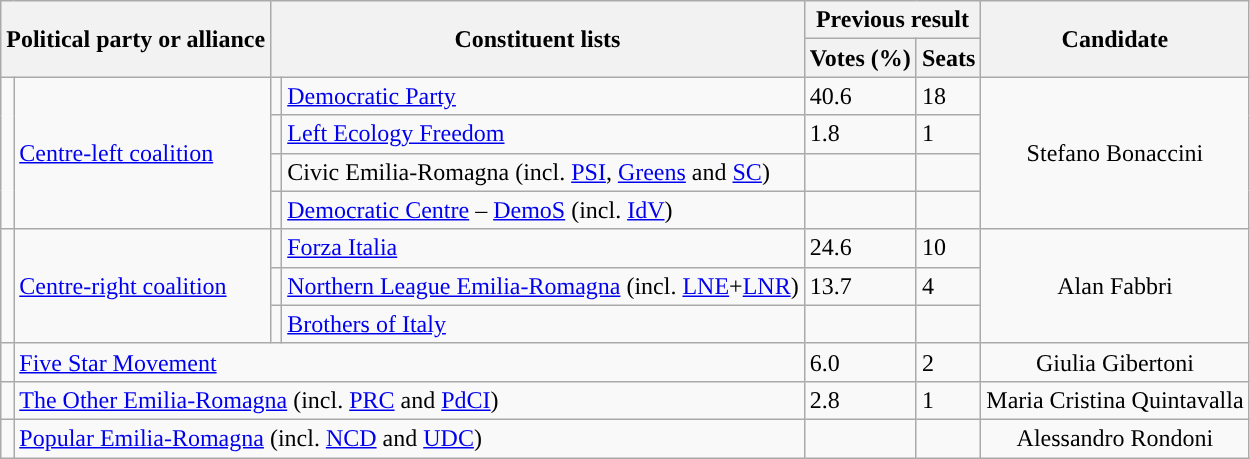<table class="wikitable" style="text-align:left">
<tr>
<th colspan=2 rowspan="2">Political party or alliance</th>
<th colspan=2 rowspan="2">Constituent lists</th>
<th colspan="2">Previous result</th>
<th rowspan="2">Candidate</th>
</tr>
<tr>
<th>Votes (%)</th>
<th>Seats</th>
</tr>
<tr>
<td rowspan="4" style="background:"></td>
<td rowspan=4><a href='#'>Centre-left coalition</a></td>
<td></td>
<td style="text-align:left;"><a href='#'>Democratic Party</a></td>
<td>40.6</td>
<td>18</td>
<td rowspan="4" style="text-align: center;">Stefano Bonaccini</td>
</tr>
<tr>
<td></td>
<td style="text-align:left;"><a href='#'>Left Ecology Freedom</a></td>
<td>1.8</td>
<td>1</td>
</tr>
<tr>
<td></td>
<td style="text-align:left;">Civic Emilia-Romagna (incl. <a href='#'>PSI</a>, <a href='#'>Greens</a> and <a href='#'>SC</a>)</td>
<td></td>
<td></td>
</tr>
<tr>
<td></td>
<td style="text-align:left;"><a href='#'>Democratic Centre</a> – <a href='#'>DemoS</a> (incl. <a href='#'>IdV</a>)</td>
<td></td>
<td></td>
</tr>
<tr>
<td rowspan="3" style="background:"></td>
<td rowspan=3><a href='#'>Centre-right coalition</a></td>
<td></td>
<td style="text-align:left;"><a href='#'>Forza Italia</a></td>
<td>24.6</td>
<td>10</td>
<td rowspan="3" style="text-align: center;">Alan Fabbri</td>
</tr>
<tr>
<td></td>
<td style="text-align:left;"><a href='#'>Northern League Emilia-Romagna</a> (incl. <a href='#'>LNE</a>+<a href='#'>LNR</a>)</td>
<td>13.7</td>
<td>4</td>
</tr>
<tr>
<td></td>
<td style="text-align:left;"><a href='#'>Brothers of Italy</a></td>
<td></td>
<td></td>
</tr>
<tr>
<td></td>
<td colspan="3"><a href='#'>Five Star Movement</a></td>
<td>6.0</td>
<td>2</td>
<td style="text-align: center;">Giulia Gibertoni</td>
</tr>
<tr>
<td></td>
<td colspan="3"><a href='#'>The Other Emilia-Romagna</a> (incl. <a href='#'>PRC</a> and <a href='#'>PdCI</a>)</td>
<td>2.8</td>
<td>1</td>
<td style="text-align: center;">Maria Cristina Quintavalla</td>
</tr>
<tr>
<td></td>
<td colspan="3"><a href='#'>Popular Emilia-Romagna</a> (incl. <a href='#'>NCD</a> and <a href='#'>UDC</a>)</td>
<td></td>
<td></td>
<td style="text-align: center;">Alessandro Rondoni</td>
</tr>
</table>
